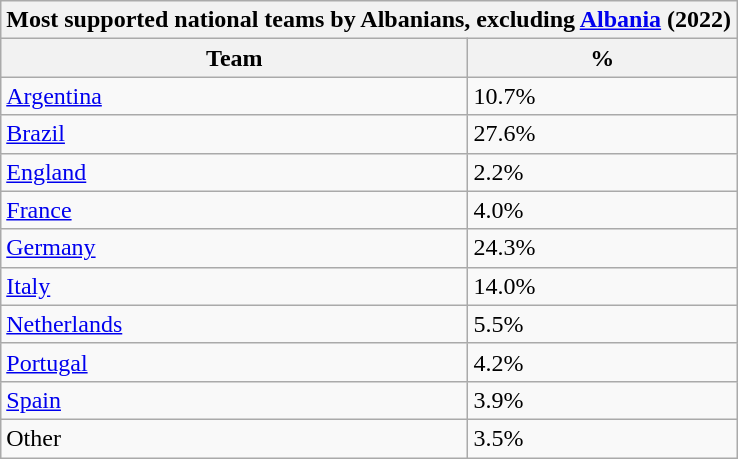<table class="wikitable sortable">
<tr>
<th colspan="2">Most supported national teams by Albanians, excluding <a href='#'>Albania</a> (2022)</th>
</tr>
<tr>
<th>Team</th>
<th>%</th>
</tr>
<tr>
<td> <a href='#'>Argentina</a></td>
<td>10.7%</td>
</tr>
<tr>
<td> <a href='#'>Brazil</a></td>
<td>27.6%</td>
</tr>
<tr>
<td> <a href='#'>England</a></td>
<td>2.2%</td>
</tr>
<tr>
<td> <a href='#'>France</a></td>
<td>4.0%</td>
</tr>
<tr>
<td> <a href='#'>Germany</a></td>
<td>24.3%</td>
</tr>
<tr>
<td> <a href='#'>Italy</a></td>
<td>14.0%</td>
</tr>
<tr>
<td> <a href='#'>Netherlands</a></td>
<td>5.5%</td>
</tr>
<tr>
<td> <a href='#'>Portugal</a></td>
<td>4.2%</td>
</tr>
<tr>
<td> <a href='#'>Spain</a></td>
<td>3.9%</td>
</tr>
<tr>
<td>Other</td>
<td>3.5%</td>
</tr>
</table>
